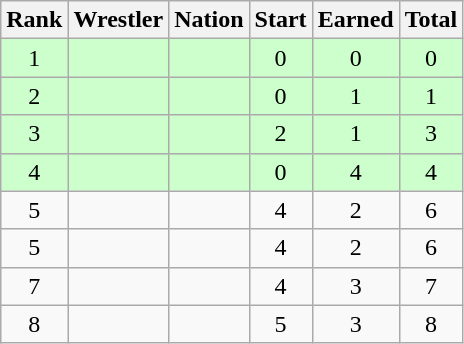<table class="wikitable sortable" style="text-align:center;">
<tr>
<th>Rank</th>
<th>Wrestler</th>
<th>Nation</th>
<th>Start</th>
<th>Earned</th>
<th>Total</th>
</tr>
<tr style="background:#cfc;">
<td>1</td>
<td align=left></td>
<td align=left></td>
<td>0</td>
<td>0</td>
<td>0</td>
</tr>
<tr style="background:#cfc;">
<td>2</td>
<td align=left></td>
<td align=left></td>
<td>0</td>
<td>1</td>
<td>1</td>
</tr>
<tr style="background:#cfc;">
<td>3</td>
<td align=left></td>
<td align=left></td>
<td>2</td>
<td>1</td>
<td>3</td>
</tr>
<tr style="background:#cfc;">
<td>4</td>
<td align=left></td>
<td align=left></td>
<td>0</td>
<td>4</td>
<td>4</td>
</tr>
<tr>
<td>5</td>
<td align=left></td>
<td align=left></td>
<td>4</td>
<td>2</td>
<td>6</td>
</tr>
<tr>
<td>5</td>
<td align=left></td>
<td align=left></td>
<td>4</td>
<td>2</td>
<td>6</td>
</tr>
<tr>
<td>7</td>
<td align=left></td>
<td align=left></td>
<td>4</td>
<td>3</td>
<td>7</td>
</tr>
<tr>
<td>8</td>
<td align=left></td>
<td align=left></td>
<td>5</td>
<td>3</td>
<td>8</td>
</tr>
</table>
